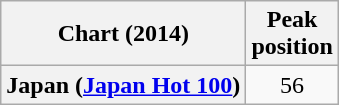<table class="wikitable plainrowheaders" style="text-align:center">
<tr>
<th scope="col">Chart (2014)</th>
<th scope="col">Peak<br>position</th>
</tr>
<tr>
<th scope="row">Japan (<a href='#'>Japan Hot 100</a>)</th>
<td>56</td>
</tr>
</table>
